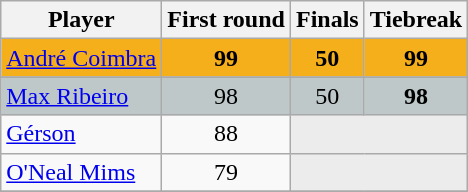<table class="wikitable">
<tr>
<th>Player</th>
<th>First round</th>
<th>Finals</th>
<th>Tiebreak</th>
</tr>
<tr style="background:#F5AF1B; text-align:center;">
<td align=left><a href='#'>André Coimbra</a> </td>
<td><strong>99</strong> </td>
<td><strong>50</strong></td>
<td><strong>99</strong> </td>
</tr>
<tr align=center>
</tr>
<tr style="background:#BEC8C9; text-align:center;">
<td align=left><a href='#'>Max Ribeiro</a> </td>
<td>98 </td>
<td>50</td>
<td><strong>98</strong> </td>
</tr>
<tr align=center>
<td align=left><a href='#'>Gérson</a> </td>
<td>88 </td>
<td colspan="2" bgcolor="#ececec"></td>
</tr>
<tr align=center>
<td align=left><a href='#'>O'Neal Mims</a> </td>
<td>79 </td>
<td colspan="2" bgcolor="#ececec"></td>
</tr>
<tr align=center>
</tr>
</table>
